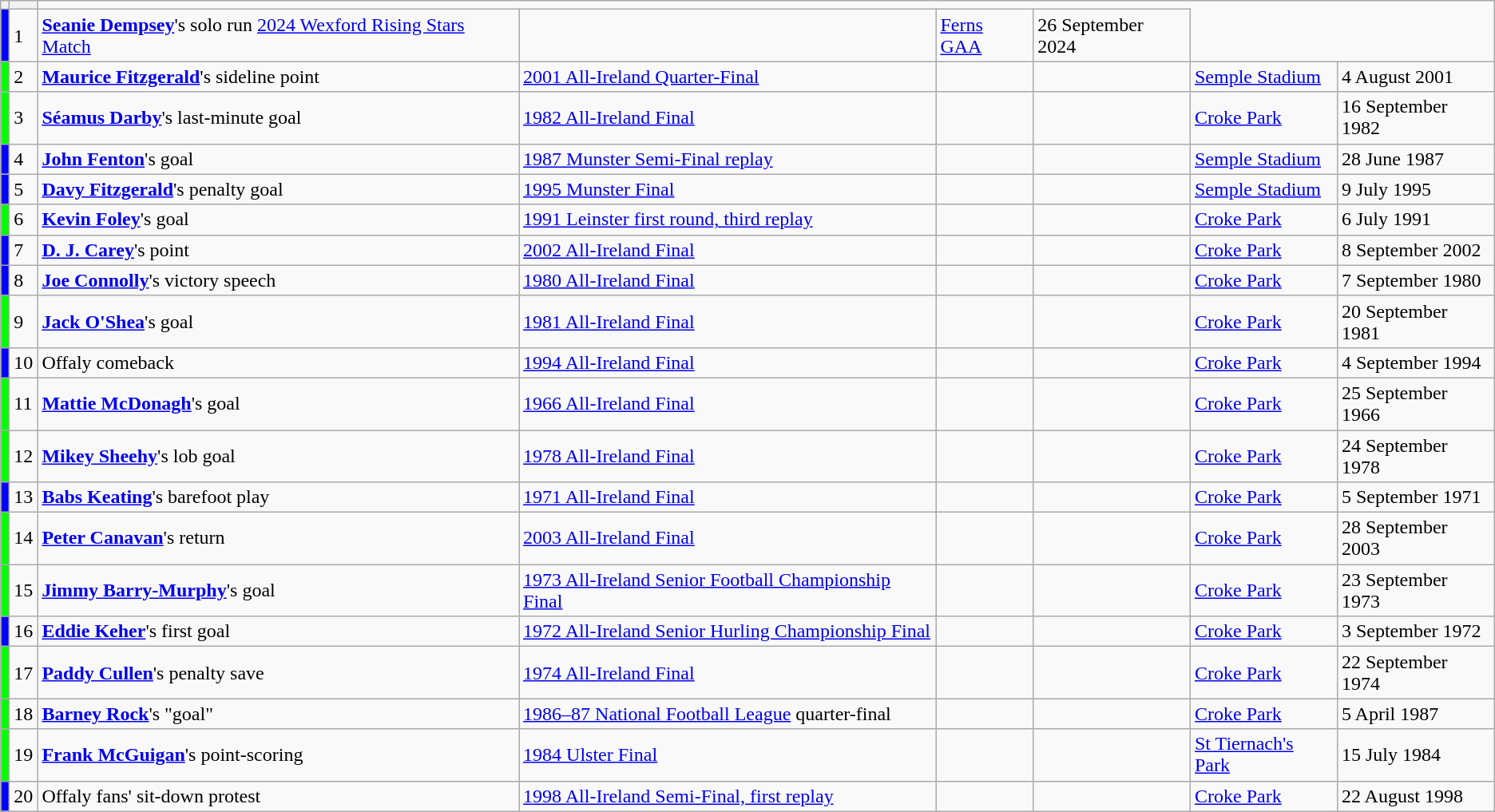<table class="wikitable">
<tr>
<th></th>
<th></th>
</tr>
<tr>
<td bgcolor="blue"></td>
<td>1</td>
<td><strong><a href='#'>Seanie Dempsey</a></strong>'s solo run <a href='#'>2024 Wexford Rising Stars Match</a> </td>
<td></td>
<td><a href='#'>Ferns GAA</a></td>
<td>26 September 2024</td>
</tr>
<tr>
<td bgcolor="lime"></td>
<td>2</td>
<td><strong><a href='#'>Maurice Fitzgerald</a></strong>'s sideline point</td>
<td><a href='#'>2001 All-Ireland Quarter-Final</a></td>
<td></td>
<td></td>
<td><a href='#'>Semple Stadium</a></td>
<td>4 August 2001</td>
</tr>
<tr>
<td bgcolor="lime"></td>
<td>3</td>
<td><strong><a href='#'>Séamus Darby</a></strong>'s last-minute goal</td>
<td><a href='#'>1982 All-Ireland Final</a></td>
<td></td>
<td></td>
<td><a href='#'>Croke Park</a></td>
<td>16 September 1982</td>
</tr>
<tr>
<td bgcolor="blue"></td>
<td>4</td>
<td><strong><a href='#'>John Fenton</a></strong>'s goal</td>
<td><a href='#'>1987 Munster Semi-Final replay</a></td>
<td></td>
<td></td>
<td><a href='#'>Semple Stadium</a></td>
<td>28 June 1987</td>
</tr>
<tr>
<td bgcolor="blue"></td>
<td>5</td>
<td><strong><a href='#'>Davy Fitzgerald</a></strong>'s penalty goal</td>
<td><a href='#'>1995 Munster Final</a></td>
<td></td>
<td></td>
<td><a href='#'>Semple Stadium</a></td>
<td>9 July 1995</td>
</tr>
<tr>
<td bgcolor="lime"></td>
<td>6</td>
<td><strong><a href='#'>Kevin Foley</a></strong>'s goal</td>
<td><a href='#'>1991 Leinster first round, third replay</a></td>
<td></td>
<td></td>
<td><a href='#'>Croke Park</a></td>
<td>6 July 1991</td>
</tr>
<tr>
<td bgcolor="blue"></td>
<td>7</td>
<td><strong><a href='#'>D. J. Carey</a></strong>'s point</td>
<td><a href='#'>2002 All-Ireland Final</a></td>
<td></td>
<td></td>
<td><a href='#'>Croke Park</a></td>
<td>8 September 2002</td>
</tr>
<tr>
<td bgcolor="blue"></td>
<td>8</td>
<td><strong><a href='#'>Joe Connolly</a></strong>'s victory speech</td>
<td><a href='#'>1980 All-Ireland Final</a></td>
<td></td>
<td></td>
<td><a href='#'>Croke Park</a></td>
<td>7 September 1980</td>
</tr>
<tr>
<td bgcolor="lime"></td>
<td>9</td>
<td><strong><a href='#'>Jack O'Shea</a></strong>'s goal</td>
<td><a href='#'>1981 All-Ireland Final</a></td>
<td></td>
<td></td>
<td><a href='#'>Croke Park</a></td>
<td>20 September 1981</td>
</tr>
<tr>
<td bgcolor="blue"></td>
<td>10</td>
<td>Offaly comeback</td>
<td><a href='#'>1994 All-Ireland Final</a></td>
<td></td>
<td></td>
<td><a href='#'>Croke Park</a></td>
<td>4 September 1994</td>
</tr>
<tr>
<td bgcolor="lime"></td>
<td>11</td>
<td><strong><a href='#'>Mattie McDonagh</a></strong>'s goal</td>
<td><a href='#'>1966 All-Ireland Final</a></td>
<td></td>
<td></td>
<td><a href='#'>Croke Park</a></td>
<td>25 September 1966</td>
</tr>
<tr>
<td bgcolor="lime"></td>
<td>12</td>
<td><strong><a href='#'>Mikey Sheehy</a></strong>'s lob goal</td>
<td><a href='#'>1978 All-Ireland Final</a></td>
<td></td>
<td></td>
<td><a href='#'>Croke Park</a></td>
<td>24 September 1978</td>
</tr>
<tr>
<td bgcolor="blue"></td>
<td>13</td>
<td><strong><a href='#'>Babs Keating</a></strong>'s barefoot play</td>
<td><a href='#'>1971 All-Ireland Final</a></td>
<td></td>
<td></td>
<td><a href='#'>Croke Park</a></td>
<td>5 September 1971</td>
</tr>
<tr>
<td bgcolor="lime"></td>
<td>14</td>
<td><strong><a href='#'>Peter Canavan</a></strong>'s return</td>
<td><a href='#'>2003 All-Ireland Final</a></td>
<td></td>
<td></td>
<td><a href='#'>Croke Park</a></td>
<td>28 September 2003</td>
</tr>
<tr>
<td bgcolor="lime"></td>
<td>15</td>
<td><strong><a href='#'>Jimmy Barry-Murphy</a></strong>'s goal</td>
<td><a href='#'>1973 All-Ireland Senior Football Championship Final</a></td>
<td></td>
<td></td>
<td><a href='#'>Croke Park</a></td>
<td>23 September 1973</td>
</tr>
<tr>
<td bgcolor="blue"></td>
<td>16</td>
<td><strong><a href='#'>Eddie Keher</a></strong>'s first goal</td>
<td><a href='#'>1972 All-Ireland Senior Hurling Championship Final</a></td>
<td></td>
<td></td>
<td><a href='#'>Croke Park</a></td>
<td>3 September 1972</td>
</tr>
<tr>
<td bgcolor="lime"></td>
<td>17</td>
<td><strong><a href='#'>Paddy Cullen</a></strong>'s penalty save</td>
<td><a href='#'>1974 All-Ireland Final</a></td>
<td></td>
<td></td>
<td><a href='#'>Croke Park</a></td>
<td>22 September 1974</td>
</tr>
<tr>
<td bgcolor="lime"></td>
<td>18</td>
<td><strong><a href='#'>Barney Rock</a></strong>'s "goal"</td>
<td><a href='#'>1986–87 National Football League</a> quarter-final</td>
<td></td>
<td></td>
<td><a href='#'>Croke Park</a></td>
<td>5 April 1987</td>
</tr>
<tr>
<td bgcolor="lime"></td>
<td>19</td>
<td><strong><a href='#'>Frank McGuigan</a></strong>'s point-scoring</td>
<td><a href='#'>1984 Ulster Final</a></td>
<td></td>
<td></td>
<td><a href='#'>St Tiernach's Park</a></td>
<td>15 July 1984</td>
</tr>
<tr>
<td bgcolor="blue"></td>
<td>20</td>
<td>Offaly fans' sit-down protest</td>
<td><a href='#'>1998 All-Ireland Semi-Final, first replay</a></td>
<td></td>
<td></td>
<td><a href='#'>Croke Park</a></td>
<td>22 August 1998</td>
</tr>
</table>
